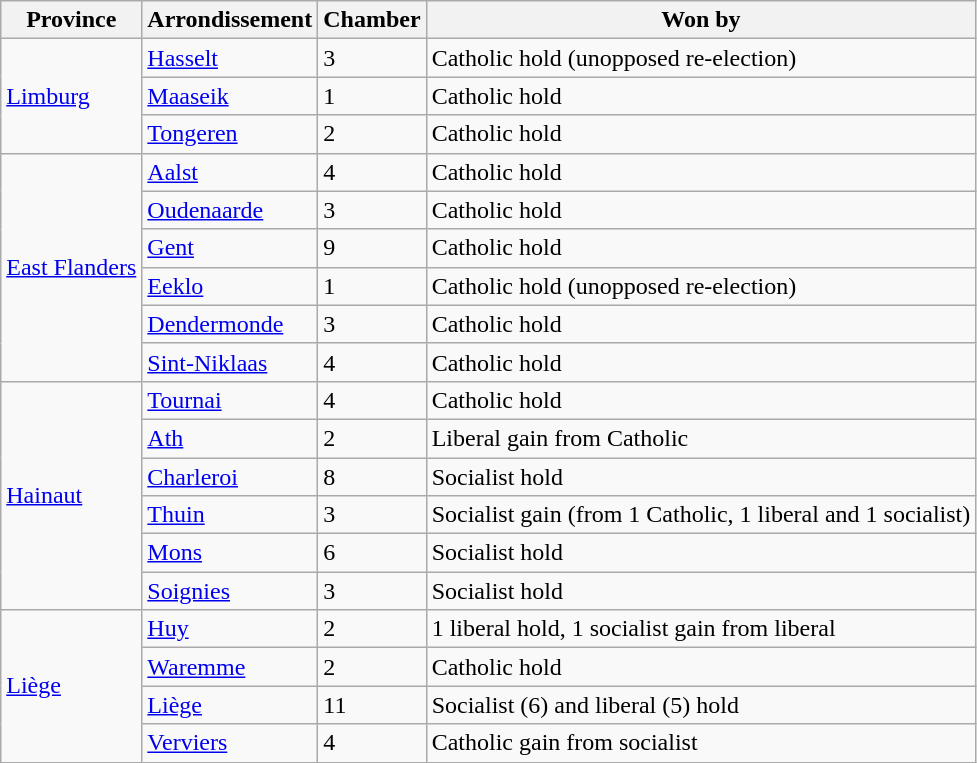<table class="wikitable">
<tr>
<th>Province</th>
<th>Arrondissement</th>
<th>Chamber</th>
<th>Won by</th>
</tr>
<tr>
<td rowspan="3"><a href='#'>Limburg</a></td>
<td><a href='#'>Hasselt</a></td>
<td>3</td>
<td>Catholic hold (unopposed re-election)</td>
</tr>
<tr>
<td><a href='#'>Maaseik</a></td>
<td>1</td>
<td>Catholic hold</td>
</tr>
<tr>
<td><a href='#'>Tongeren</a></td>
<td>2</td>
<td>Catholic hold</td>
</tr>
<tr>
<td rowspan="6"><a href='#'>East Flanders</a></td>
<td><a href='#'>Aalst</a></td>
<td>4</td>
<td>Catholic hold</td>
</tr>
<tr>
<td><a href='#'>Oudenaarde</a></td>
<td>3</td>
<td>Catholic hold</td>
</tr>
<tr>
<td><a href='#'>Gent</a></td>
<td>9</td>
<td>Catholic hold</td>
</tr>
<tr>
<td><a href='#'>Eeklo</a></td>
<td>1</td>
<td>Catholic hold (unopposed re-election)</td>
</tr>
<tr>
<td><a href='#'>Dendermonde</a></td>
<td>3</td>
<td>Catholic hold</td>
</tr>
<tr>
<td><a href='#'>Sint-Niklaas</a></td>
<td>4</td>
<td>Catholic hold</td>
</tr>
<tr>
<td rowspan="6"><a href='#'>Hainaut</a></td>
<td><a href='#'>Tournai</a></td>
<td>4</td>
<td>Catholic hold</td>
</tr>
<tr>
<td><a href='#'>Ath</a></td>
<td>2</td>
<td>Liberal gain from Catholic</td>
</tr>
<tr>
<td><a href='#'>Charleroi</a></td>
<td>8</td>
<td>Socialist hold</td>
</tr>
<tr>
<td><a href='#'>Thuin</a></td>
<td>3</td>
<td>Socialist gain (from 1 Catholic, 1 liberal and 1 socialist)</td>
</tr>
<tr>
<td><a href='#'>Mons</a></td>
<td>6</td>
<td>Socialist hold</td>
</tr>
<tr>
<td><a href='#'>Soignies</a></td>
<td>3</td>
<td>Socialist hold</td>
</tr>
<tr>
<td rowspan="4"><a href='#'>Liège</a></td>
<td><a href='#'>Huy</a></td>
<td>2</td>
<td>1 liberal hold, 1 socialist gain from liberal</td>
</tr>
<tr>
<td><a href='#'>Waremme</a></td>
<td>2</td>
<td>Catholic hold</td>
</tr>
<tr>
<td><a href='#'>Liège</a></td>
<td>11</td>
<td>Socialist (6) and liberal (5) hold</td>
</tr>
<tr>
<td><a href='#'>Verviers</a></td>
<td>4</td>
<td>Catholic gain from socialist</td>
</tr>
</table>
